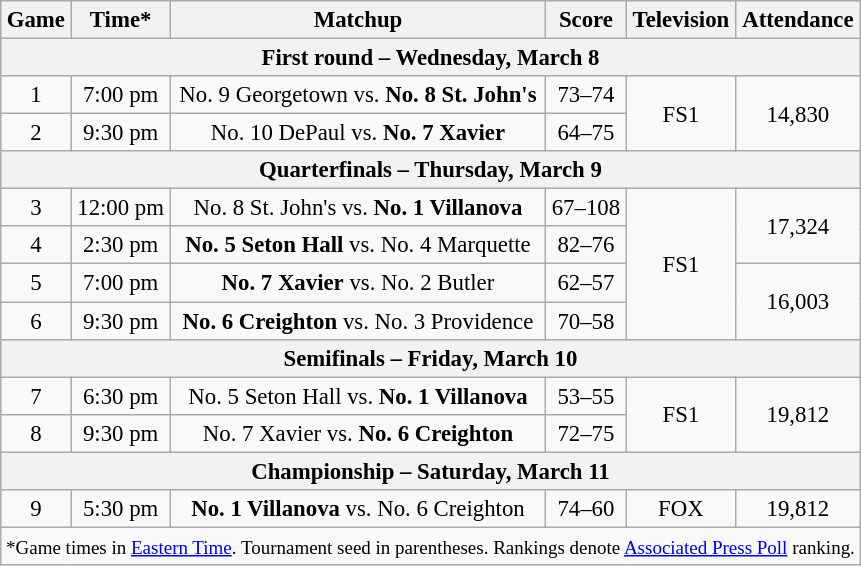<table class="wikitable" style="font-size: 95%;text-align:center">
<tr>
<th>Game</th>
<th>Time*</th>
<th>Matchup</th>
<th>Score</th>
<th>Television</th>
<th>Attendance</th>
</tr>
<tr>
<th colspan=6>First round – Wednesday, March 8</th>
</tr>
<tr>
<td>1</td>
<td>7:00 pm</td>
<td>No. 9 Georgetown vs. <strong>No. 8 St. John's</strong></td>
<td>73–74</td>
<td rowspan=2>FS1</td>
<td rowspan=2>14,830</td>
</tr>
<tr>
<td>2</td>
<td>9:30 pm</td>
<td>No. 10 DePaul vs. <strong>No. 7 Xavier</strong></td>
<td>64–75</td>
</tr>
<tr>
<th colspan=6>Quarterfinals – Thursday, March 9</th>
</tr>
<tr 13,845>
<td>3</td>
<td>12:00 pm</td>
<td>No. 8 St. John's vs. <strong>No. 1 Villanova</strong></td>
<td>67–108</td>
<td rowspan=4>FS1</td>
<td rowspan=2>17,324</td>
</tr>
<tr>
<td>4</td>
<td>2:30 pm</td>
<td><strong>No. 5 Seton Hall</strong> vs. No. 4 Marquette</td>
<td>82–76</td>
</tr>
<tr>
<td>5</td>
<td>7:00 pm</td>
<td><strong>No. 7 Xavier</strong> vs. No. 2 Butler</td>
<td>62–57</td>
<td rowspan=2>16,003</td>
</tr>
<tr>
<td>6</td>
<td>9:30 pm</td>
<td><strong>No. 6 Creighton</strong> vs. No. 3 Providence</td>
<td>70–58</td>
</tr>
<tr>
<th colspan=6>Semifinals – Friday, March 10</th>
</tr>
<tr>
<td>7</td>
<td>6:30 pm</td>
<td>No. 5 Seton Hall vs. <strong>No. 1 Villanova</strong></td>
<td>53–55</td>
<td rowspan=2>FS1</td>
<td rowspan=2>19,812</td>
</tr>
<tr>
<td>8</td>
<td>9:30 pm</td>
<td>No. 7 Xavier vs. <strong>No. 6 Creighton</strong></td>
<td>72–75</td>
</tr>
<tr>
<th colspan=6>Championship – Saturday, March 11</th>
</tr>
<tr>
<td>9</td>
<td>5:30 pm</td>
<td><strong>No. 1 Villanova</strong> vs. No. 6 Creighton</td>
<td>74–60</td>
<td>FOX</td>
<td>19,812</td>
</tr>
<tr>
<td colspan=6><small>*Game times in <a href='#'>Eastern Time</a>. Tournament seed in parentheses. Rankings denote <a href='#'>Associated Press Poll</a> ranking.</small></td>
</tr>
</table>
